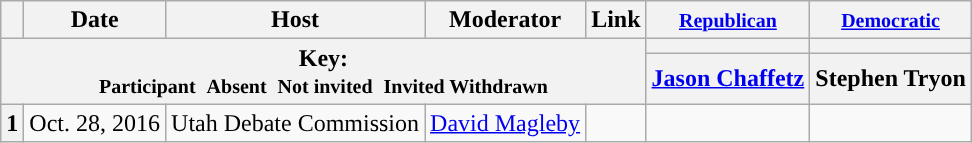<table class="wikitable" style="text-align:center;">
<tr>
<th scope="col"></th>
<th scope="col">Date</th>
<th scope="col">Host</th>
<th scope="col">Moderator</th>
<th scope="col">Link</th>
<th scope="col"><small><a href='#'>Republican</a></small></th>
<th scope="col"><small><a href='#'>Democratic</a></small></th>
</tr>
<tr>
<th colspan="5" rowspan="2">Key:<br> <small>Participant </small>  <small>Absent </small>  <small>Not invited </small>  <small>Invited  Withdrawn</small></th>
<th scope="col" style="background:"></th>
<th scope="col" style="background:"></th>
</tr>
<tr>
<th scope="col"><a href='#'>Jason Chaffetz</a></th>
<th scope="col">Stephen Tryon</th>
</tr>
<tr>
<th>1</th>
<td style="white-space:nowrap;">Oct. 28, 2016</td>
<td style="white-space:nowrap;">Utah Debate Commission</td>
<td style="white-space:nowrap;"><a href='#'>David Magleby</a></td>
<td style="white-space:nowrap;"></td>
<td></td>
<td></td>
</tr>
</table>
